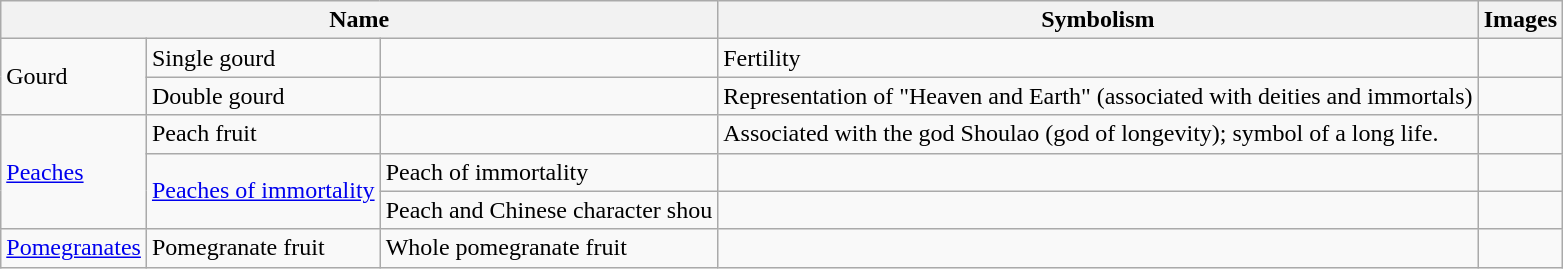<table class="wikitable sortable mw-collapsible">
<tr>
<th colspan="3">Name</th>
<th>Symbolism</th>
<th>Images</th>
</tr>
<tr>
<td rowspan="2">Gourd</td>
<td>Single gourd</td>
<td></td>
<td>Fertility</td>
<td></td>
</tr>
<tr>
<td>Double gourd</td>
<td></td>
<td>Representation of "Heaven and Earth" (associated with deities and immortals)</td>
<td></td>
</tr>
<tr>
<td rowspan="3"><a href='#'>Peaches</a></td>
<td>Peach fruit</td>
<td></td>
<td>Associated with the god Shoulao (god of longevity); symbol of a long life.</td>
<td></td>
</tr>
<tr>
<td rowspan="2"><a href='#'>Peaches of immortality</a></td>
<td>Peach of immortality</td>
<td></td>
<td></td>
</tr>
<tr>
<td>Peach and Chinese character shou</td>
<td></td>
<td></td>
</tr>
<tr>
<td><a href='#'>Pomegranates</a></td>
<td>Pomegranate fruit</td>
<td>Whole pomegranate fruit</td>
<td></td>
<td></td>
</tr>
</table>
